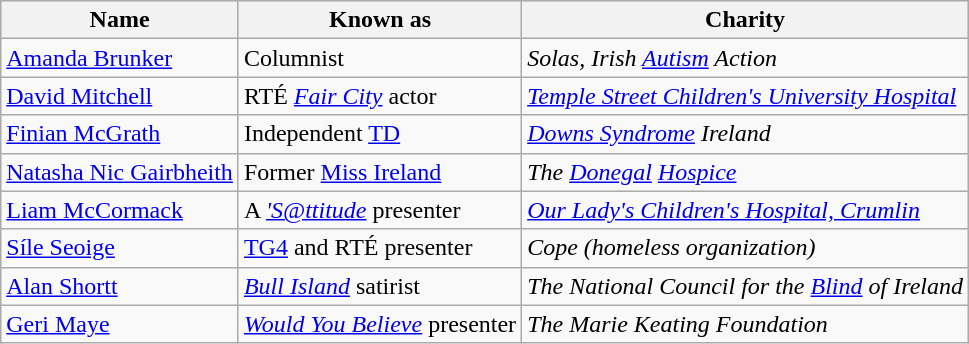<table class="wikitable">
<tr>
<th><strong>Name</strong></th>
<th><strong>Known as</strong></th>
<th><strong>Charity</strong></th>
</tr>
<tr>
<td><a href='#'>Amanda Brunker</a></td>
<td>Columnist</td>
<td><em>Solas, Irish <a href='#'>Autism</a> Action</em></td>
</tr>
<tr>
<td><a href='#'>David Mitchell</a></td>
<td>RTÉ <em><a href='#'>Fair City</a></em> actor</td>
<td><em><a href='#'>Temple Street Children's University Hospital</a></em></td>
</tr>
<tr>
<td><a href='#'>Finian McGrath</a></td>
<td>Independent <a href='#'>TD</a></td>
<td><em><a href='#'>Downs Syndrome</a> Ireland</em></td>
</tr>
<tr>
<td><a href='#'>Natasha Nic Gairbheith</a></td>
<td>Former <a href='#'>Miss Ireland</a></td>
<td><em>The <a href='#'>Donegal</a> <a href='#'>Hospice</a></em></td>
</tr>
<tr>
<td><a href='#'>Liam McCormack</a></td>
<td>A <em><a href='#'>'S@ttitude</a></em> presenter</td>
<td><em><a href='#'>Our Lady's Children's Hospital, Crumlin</a></em></td>
</tr>
<tr>
<td><a href='#'>Síle Seoige</a></td>
<td><a href='#'>TG4</a> and RTÉ presenter</td>
<td><em>Cope (homeless organization)</em></td>
</tr>
<tr>
<td><a href='#'>Alan Shortt</a></td>
<td><em><a href='#'>Bull Island</a></em> satirist</td>
<td><em>The National Council for the <a href='#'>Blind</a> of Ireland</em></td>
</tr>
<tr>
<td><a href='#'>Geri Maye</a></td>
<td><em><a href='#'>Would You Believe</a></em> presenter</td>
<td><em>The Marie Keating Foundation</em></td>
</tr>
</table>
